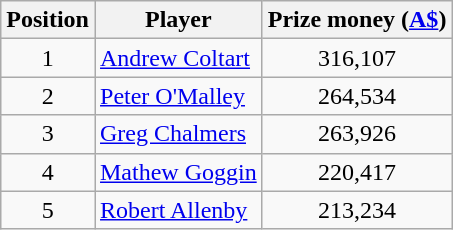<table class="wikitable">
<tr>
<th>Position</th>
<th>Player</th>
<th>Prize money (<a href='#'>A$</a>)</th>
</tr>
<tr>
<td align=center>1</td>
<td> <a href='#'>Andrew Coltart</a></td>
<td align=center>316,107</td>
</tr>
<tr>
<td align=center>2</td>
<td> <a href='#'>Peter O'Malley</a></td>
<td align=center>264,534</td>
</tr>
<tr>
<td align=center>3</td>
<td> <a href='#'>Greg Chalmers</a></td>
<td align=center>263,926</td>
</tr>
<tr>
<td align=center>4</td>
<td> <a href='#'>Mathew Goggin</a></td>
<td align=center>220,417</td>
</tr>
<tr>
<td align=center>5</td>
<td> <a href='#'>Robert Allenby</a></td>
<td align=center>213,234</td>
</tr>
</table>
